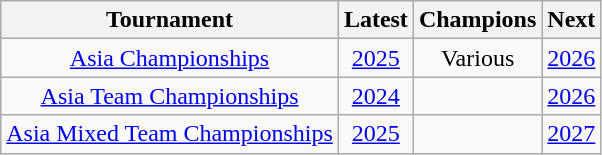<table class="wikitable" style="text-align:center;">
<tr>
<th>Tournament</th>
<th>Latest</th>
<th>Champions</th>
<th>Next</th>
</tr>
<tr>
<td><a href='#'>Asia Championships</a></td>
<td><a href='#'>2025</a></td>
<td>Various</td>
<td><a href='#'>2026</a></td>
</tr>
<tr>
<td><a href='#'>Asia Team Championships</a></td>
<td><a href='#'>2024</a></td>
<td> </td>
<td><a href='#'>2026</a></td>
</tr>
<tr>
<td><a href='#'>Asia Mixed Team Championships</a></td>
<td><a href='#'>2025</a></td>
<td></td>
<td><a href='#'>2027</a></td>
</tr>
</table>
